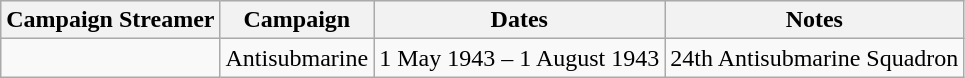<table class="wikitable">
<tr style="background:#efefef;">
<th>Campaign Streamer</th>
<th>Campaign</th>
<th>Dates</th>
<th>Notes</th>
</tr>
<tr>
<td></td>
<td>Antisubmarine</td>
<td>1 May 1943 – 1 August 1943</td>
<td>24th Antisubmarine Squadron</td>
</tr>
</table>
